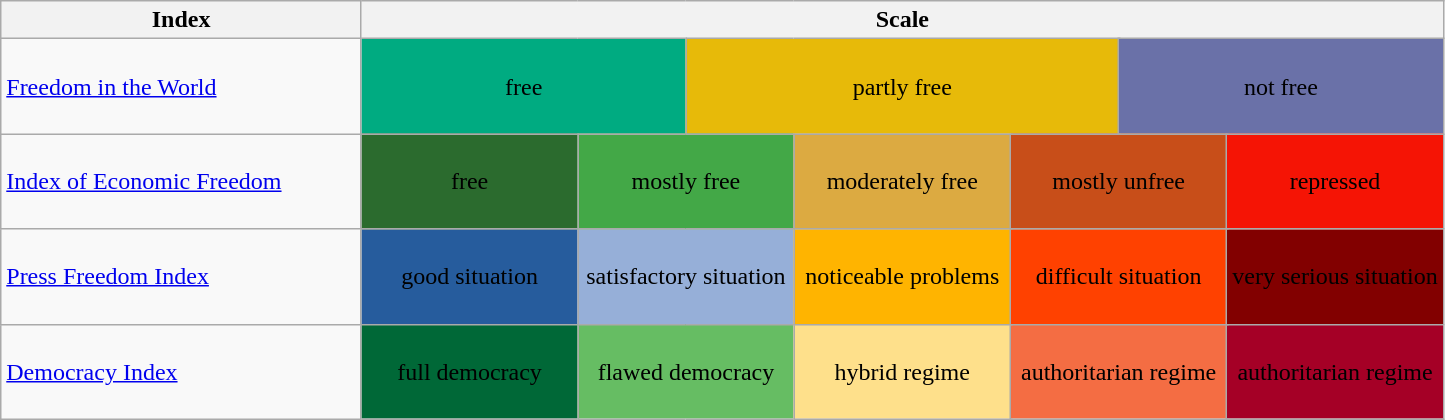<table class="wikitable" style="text-align:center;">
<tr>
<th>Index</th>
<th colspan="60">Scale</th>
</tr>
<tr>
<td style="width:25%; height:3.5em; text-align:left;"><a href='#'>Freedom in the World</a></td>
<td colspan="20"  style="width:25%; background:rgb(0, 171, 129);"><span>free</span></td>
<td colspan="20"  style="width:25%; background:rgb(231, 186, 9);"><span> partly free</span></td>
<td colspan="20"  style="width:25%; background:rgb(106, 113, 168);"><span>not free</span></td>
</tr>
<tr>
<td style="width:25%; height:3.5em; text-align:left;"><a href='#'>Index of Economic Freedom</a></td>
<td colspan="12"  style="width:15%; background:#2b6b2e;"><span> free</span></td>
<td colspan="12"  style="width:15%; background:#43a847;"><span>mostly free</span></td>
<td colspan="12"  style="width:15%; background:#dcaa41;"><span>moderately free</span></td>
<td colspan="12"  style="width:15%; background:#c84e19;"><span>mostly unfree</span></td>
<td colspan="12"  style="width:15%; background:#f51405;"><span> repressed</span></td>
</tr>
<tr>
<td style="width:25%; height:3.5em; text-align:left;"><a href='#'>Press Freedom Index</a></td>
<td colspan="12"  style="width:15%; background:rgb(38, 92, 157);"><span>good situation</span></td>
<td colspan="12"  style="width:15%; background:rgb(150, 175, 216);"><span> satisfactory situation</span></td>
<td colspan="12"  style="width:15%; background:rgb(255, 180, 0);"><span>noticeable problems</span></td>
<td colspan="12"  style="width:15%; background:rgb(255, 65, 0);"><span>difficult situation</span></td>
<td colspan="12"  style="width:15%; background:rgb(130, 0, 0);"><span>very serious situation</span></td>
</tr>
<tr>
<td style="width:25%; height:3.5em; text-align:left;"><a href='#'>Democracy Index</a></td>
<td colspan="12"  style="width:15%; background:rgb(0, 104, 55);"><span>full democracy</span></td>
<td colspan="12"  style="width:15%; background:rgb(102, 189, 99);"><span>flawed democracy</span></td>
<td colspan="12"  style="width:15%; background:rgb(254, 224, 139);"><span> hybrid regime</span></td>
<td colspan="12"  style="width:15%; background:rgb(244, 109, 67);"><span>authoritarian regime</span></td>
<td colspan="12"  style="width:15%; background:rgb(165, 0, 38);"><span> authoritarian regime</span></td>
</tr>
</table>
